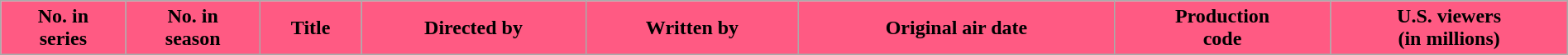<table class="wikitable plainrowheaders"  style="width:100%; margin-right:0;">
<tr>
<th style="background:#FF5A83; text-align:center;">No. in<br>series</th>
<th style="background:#FF5A83; text-align:center;">No. in<br>season</th>
<th ! style="background:#FF5A83; text-align:center;">Title</th>
<th ! style="background:#FF5A83; text-align:center;">Directed by</th>
<th ! style="background:#FF5A83; text-align:center;">Written by</th>
<th ! style="background:#FF5A83; text-align:center;">Original air date</th>
<th ! style="background:#FF5A83; text-align:center;">Production<br>code</th>
<th ! style="background:#FF5A83; text-align:center;">U.S. viewers<br> (in millions)<br>


















</th>
</tr>
</table>
